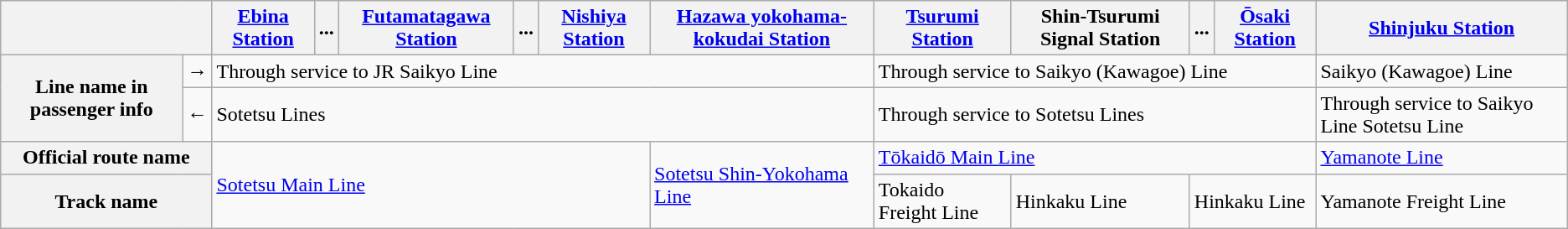<table class="wikitable">
<tr>
<th colspan="2"></th>
<th><a href='#'>Ebina Station</a></th>
<th>...</th>
<th><a href='#'>Futamatagawa Station</a></th>
<th>...</th>
<th><a href='#'>Nishiya Station</a></th>
<th><a href='#'>Hazawa yokohama-kokudai Station</a></th>
<th><a href='#'>Tsurumi Station</a></th>
<th>Shin-Tsurumi Signal Station</th>
<th>...</th>
<th><a href='#'>Ōsaki Station</a></th>
<th><a href='#'>Shinjuku Station</a></th>
</tr>
<tr>
<th rowspan="2">Line name in passenger info</th>
<td>→</td>
<td colspan="6">Through service to JR Saikyo Line</td>
<td colspan="4">Through service to Saikyo (Kawagoe) Line</td>
<td>Saikyo (Kawagoe) Line</td>
</tr>
<tr>
<td>←</td>
<td colspan="6">Sotetsu Lines</td>
<td colspan="4">Through service to Sotetsu Lines</td>
<td>Through service to Saikyo Line Sotetsu Line</td>
</tr>
<tr>
<th colspan="2">Official route name</th>
<td colspan="5" rowspan="2"><a href='#'>Sotetsu Main Line</a></td>
<td rowspan="2"><a href='#'>Sotetsu Shin-Yokohama Line</a></td>
<td colspan="4"><a href='#'>Tōkaidō Main Line</a></td>
<td><a href='#'>Yamanote Line</a></td>
</tr>
<tr>
<th colspan="2">Track name</th>
<td>Tokaido Freight Line</td>
<td>Hinkaku Line</td>
<td colspan="2">Hinkaku Line</td>
<td>Yamanote Freight Line</td>
</tr>
</table>
